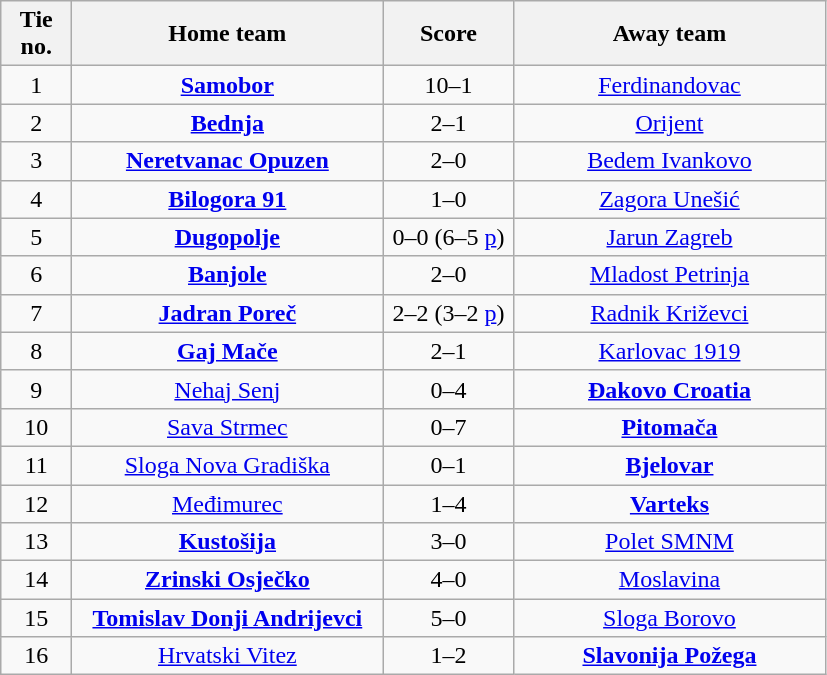<table class="wikitable" style="text-align: center">
<tr>
<th width=40>Tie no.</th>
<th width=200>Home team</th>
<th width=80>Score</th>
<th width=200>Away team</th>
</tr>
<tr>
<td>1</td>
<td><a href='#'><strong>Samobor</strong></a></td>
<td>10–1</td>
<td><a href='#'>Ferdinandovac</a></td>
</tr>
<tr>
<td>2</td>
<td><a href='#'><strong>Bednja</strong></a></td>
<td>2–1</td>
<td><a href='#'>Orijent</a></td>
</tr>
<tr>
<td>3</td>
<td><a href='#'><strong>Neretvanac Opuzen</strong></a></td>
<td>2–0</td>
<td><a href='#'>Bedem Ivankovo</a></td>
</tr>
<tr>
<td>4</td>
<td><a href='#'><strong>Bilogora 91</strong></a></td>
<td>1–0</td>
<td><a href='#'>Zagora Unešić</a></td>
</tr>
<tr>
<td>5</td>
<td><a href='#'><strong>Dugopolje</strong></a></td>
<td>0–0 (6–5 <a href='#'>p</a>)</td>
<td><a href='#'>Jarun Zagreb</a></td>
</tr>
<tr>
<td>6</td>
<td><a href='#'><strong>Banjole</strong></a></td>
<td>2–0</td>
<td><a href='#'>Mladost Petrinja</a></td>
</tr>
<tr>
<td>7</td>
<td><a href='#'><strong>Jadran Poreč</strong></a></td>
<td>2–2 (3–2 <a href='#'>p</a>)</td>
<td><a href='#'>Radnik Križevci</a></td>
</tr>
<tr>
<td>8</td>
<td><a href='#'><strong>Gaj Mače</strong></a></td>
<td>2–1 </td>
<td><a href='#'>Karlovac 1919</a></td>
</tr>
<tr>
<td>9</td>
<td><a href='#'>Nehaj Senj</a></td>
<td>0–4</td>
<td><a href='#'><strong>Đakovo Croatia</strong></a></td>
</tr>
<tr>
<td>10</td>
<td><a href='#'>Sava Strmec</a></td>
<td>0–7</td>
<td><a href='#'><strong>Pitomača</strong></a></td>
</tr>
<tr>
<td>11</td>
<td><a href='#'>Sloga Nova Gradiška</a></td>
<td>0–1</td>
<td><a href='#'><strong>Bjelovar</strong></a></td>
</tr>
<tr>
<td>12</td>
<td><a href='#'>Međimurec</a></td>
<td>1–4 </td>
<td><a href='#'><strong>Varteks</strong></a></td>
</tr>
<tr>
<td>13</td>
<td><a href='#'><strong>Kustošija</strong></a></td>
<td>3–0</td>
<td><a href='#'>Polet SMNM</a></td>
</tr>
<tr>
<td>14</td>
<td><a href='#'><strong>Zrinski Osječko</strong></a></td>
<td>4–0</td>
<td><a href='#'>Moslavina</a></td>
</tr>
<tr>
<td>15</td>
<td><a href='#'><strong>Tomislav Donji Andrijevci</strong></a></td>
<td>5–0</td>
<td><a href='#'>Sloga Borovo</a></td>
</tr>
<tr>
<td>16</td>
<td><a href='#'>Hrvatski Vitez</a></td>
<td>1–2</td>
<td><a href='#'><strong>Slavonija Požega</strong></a></td>
</tr>
</table>
